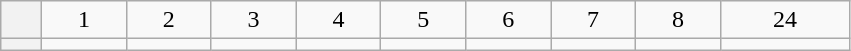<table class="wikitable" style="text-align:center; width:15cm;">
<tr>
<th scope=row></th>
<td>1</td>
<td>2</td>
<td>3</td>
<td>4</td>
<td>5</td>
<td>6</td>
<td>7</td>
<td>8</td>
<td>24</td>
</tr>
<tr>
<th scope=row></th>
<td></td>
<td></td>
<td></td>
<td></td>
<td></td>
<td></td>
<td></td>
<td></td>
<td></td>
</tr>
</table>
